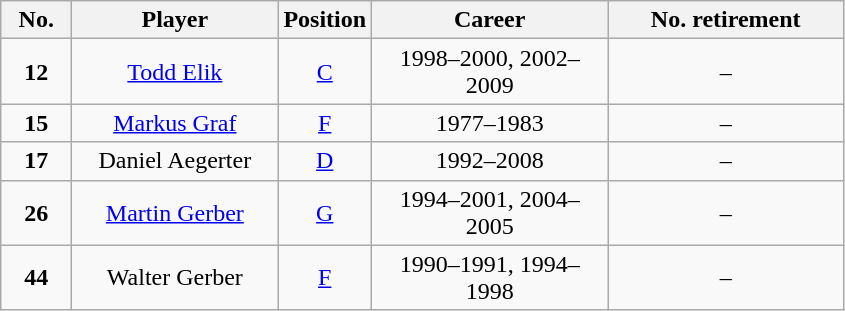<table class="wikitable sortable" style="text-align:center">
<tr>
<th width=40px>No.</th>
<th width=130px>Player</th>
<th width=40px>Position</th>
<th width=150px>Career</th>
<th width=150px>No. retirement</th>
</tr>
<tr>
<td><strong>12</strong></td>
<td><a href='#'>Todd Elik</a></td>
<td><a href='#'>C</a></td>
<td>1998–2000, 2002–2009</td>
<td>–</td>
</tr>
<tr>
<td><strong>15</strong></td>
<td><a href='#'>Markus Graf</a></td>
<td><a href='#'>F</a></td>
<td>1977–1983</td>
<td>–</td>
</tr>
<tr>
<td><strong>17</strong></td>
<td>Daniel Aegerter</td>
<td><a href='#'>D</a></td>
<td>1992–2008</td>
<td>–</td>
</tr>
<tr>
<td><strong>26</strong></td>
<td><a href='#'>Martin Gerber</a></td>
<td><a href='#'>G</a></td>
<td>1994–2001, 2004–2005</td>
<td>–</td>
</tr>
<tr>
<td><strong>44</strong></td>
<td>Walter Gerber</td>
<td><a href='#'>F</a></td>
<td>1990–1991, 1994–1998</td>
<td>–</td>
</tr>
</table>
